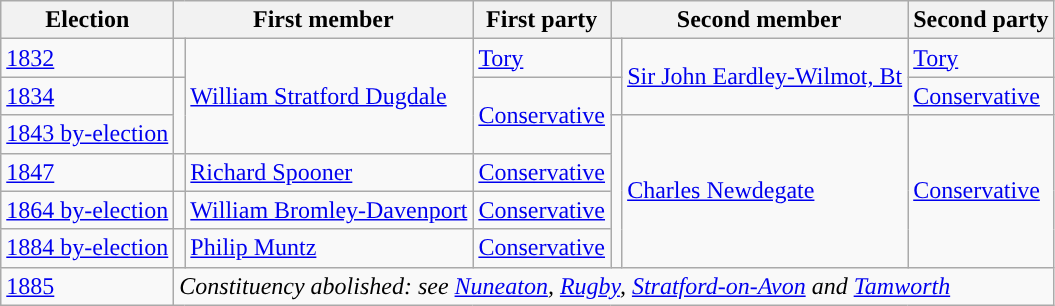<table class="wikitable">
<tr>
<th>Election</th>
<th colspan="2">First member</th>
<th>First party</th>
<th colspan="2">Second member</th>
<th>Second party</th>
</tr>
<tr>
<td><a href='#'>1832</a></td>
<td style="color:inherit;background-color: "></td>
<td rowspan="3"><a href='#'>William Stratford Dugdale</a></td>
<td><a href='#'>Tory</a></td>
<td style="color:inherit;background-color: "></td>
<td rowspan="2"><a href='#'>Sir John Eardley-Wilmot, Bt</a></td>
<td><a href='#'>Tory</a></td>
</tr>
<tr>
<td><a href='#'>1834</a></td>
<td rowspan="2" style="color:inherit;background-color: "></td>
<td rowspan="2"><a href='#'>Conservative</a></td>
<td style="color:inherit;background-color: "></td>
<td><a href='#'>Conservative</a></td>
</tr>
<tr>
<td><a href='#'>1843 by-election</a></td>
<td rowspan="4" style="color:inherit;background-color: "></td>
<td rowspan="4"><a href='#'>Charles Newdegate</a></td>
<td rowspan="4"><a href='#'>Conservative</a></td>
</tr>
<tr>
<td><a href='#'>1847</a></td>
<td style="color:inherit;background-color: "></td>
<td><a href='#'>Richard Spooner</a></td>
<td><a href='#'>Conservative</a></td>
</tr>
<tr>
<td><a href='#'>1864 by-election</a></td>
<td style="color:inherit;background-color: "></td>
<td><a href='#'>William Bromley-Davenport</a></td>
<td><a href='#'>Conservative</a></td>
</tr>
<tr>
<td><a href='#'>1884 by-election</a></td>
<td style="color:inherit;background-color: "></td>
<td><a href='#'>Philip Muntz</a></td>
<td><a href='#'>Conservative</a></td>
</tr>
<tr>
<td><a href='#'>1885</a></td>
<td colspan="6"><em>Constituency abolished: see <a href='#'>Nuneaton</a>, <a href='#'>Rugby</a>, <a href='#'>Stratford-on-Avon</a> and <a href='#'>Tamworth</a></em></td>
</tr>
</table>
